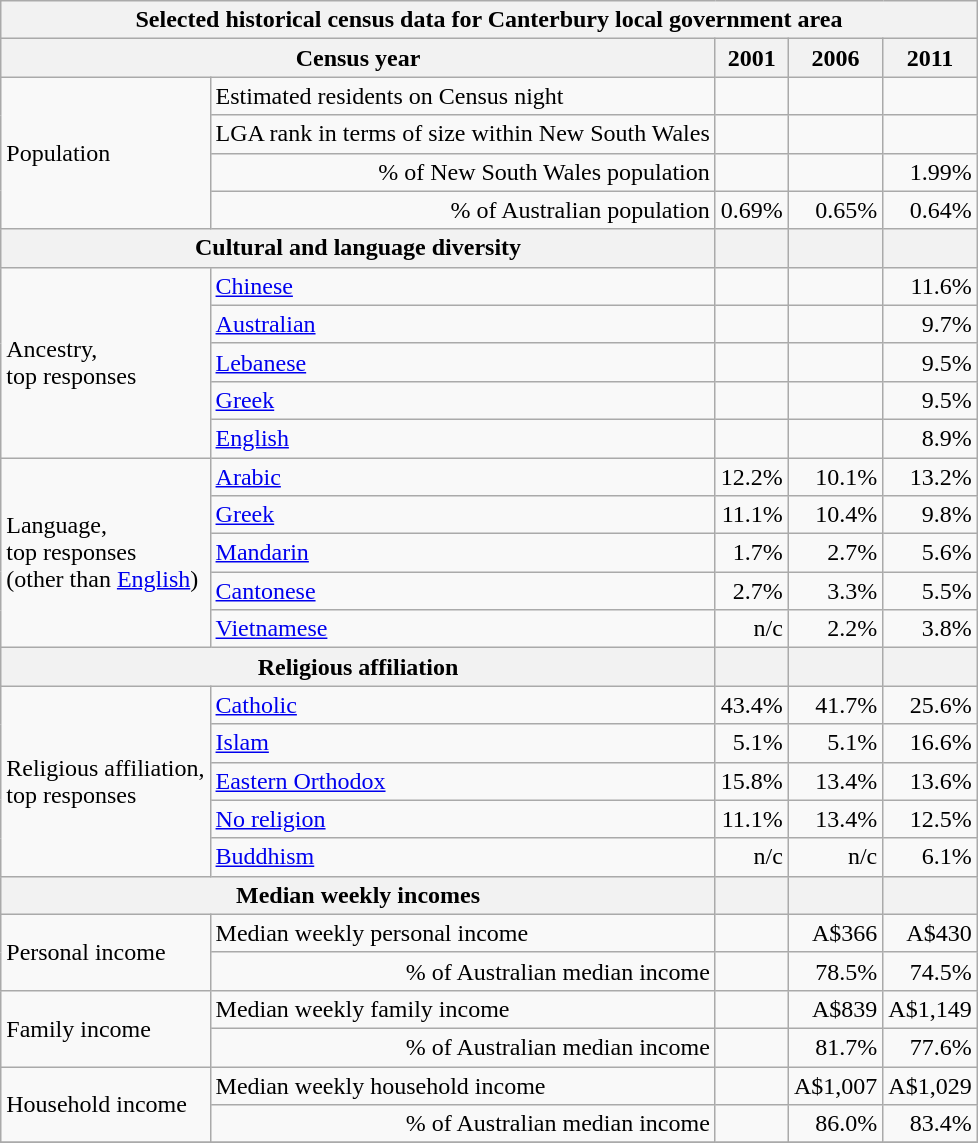<table class="wikitable">
<tr>
<th colspan=6>Selected historical census data for Canterbury local government area</th>
</tr>
<tr>
<th colspan=3>Census year</th>
<th>2001</th>
<th>2006</th>
<th>2011</th>
</tr>
<tr>
<td rowspan=4 colspan="2">Population</td>
<td>Estimated residents on Census night</td>
<td align="right"></td>
<td align="right"></td>
<td align="right"></td>
</tr>
<tr>
<td align="right">LGA rank in terms of size within New South Wales</td>
<td align="right"></td>
<td align="right"></td>
<td align="right"></td>
</tr>
<tr>
<td align="right">% of New South Wales population</td>
<td align="right"></td>
<td align="right"></td>
<td align="right">1.99%</td>
</tr>
<tr>
<td align="right">% of Australian population</td>
<td align="right">0.69%</td>
<td align="right"> 0.65%</td>
<td align="right"> 0.64%</td>
</tr>
<tr>
<th colspan=3>Cultural and language diversity</th>
<th></th>
<th></th>
<th></th>
</tr>
<tr>
<td rowspan=5 colspan=2>Ancestry,<br>top responses</td>
<td><a href='#'>Chinese</a></td>
<td align="right"></td>
<td align="right"></td>
<td align="right">11.6%</td>
</tr>
<tr>
<td><a href='#'>Australian</a></td>
<td align="right"></td>
<td align="right"></td>
<td align="right">9.7%</td>
</tr>
<tr>
<td><a href='#'>Lebanese</a></td>
<td align="right"></td>
<td align="right"></td>
<td align="right">9.5%</td>
</tr>
<tr>
<td><a href='#'>Greek</a></td>
<td align="right"></td>
<td align="right"></td>
<td align="right">9.5%</td>
</tr>
<tr>
<td><a href='#'>English</a></td>
<td align="right"></td>
<td align="right"></td>
<td align="right">8.9%</td>
</tr>
<tr>
<td rowspan=5 colspan=2>Language,<br>top responses<br>(other than <a href='#'>English</a>)</td>
<td><a href='#'>Arabic</a></td>
<td align="right">12.2%</td>
<td align="right"> 10.1%</td>
<td align="right"> 13.2%</td>
</tr>
<tr>
<td><a href='#'>Greek</a></td>
<td align="right">11.1%</td>
<td align="right"> 10.4%</td>
<td align="right"> 9.8%</td>
</tr>
<tr>
<td><a href='#'>Mandarin</a></td>
<td align="right">1.7%</td>
<td align="right"> 2.7%</td>
<td align="right"> 5.6%</td>
</tr>
<tr>
<td><a href='#'>Cantonese</a></td>
<td align="right">2.7%</td>
<td align="right"> 3.3%</td>
<td align="right"> 5.5%</td>
</tr>
<tr>
<td><a href='#'>Vietnamese</a></td>
<td align="right">n/c</td>
<td align="right"> 2.2%</td>
<td align="right"> 3.8%</td>
</tr>
<tr>
<th colspan=3>Religious affiliation</th>
<th></th>
<th></th>
<th></th>
</tr>
<tr>
<td rowspan=5 colspan=2>Religious affiliation,<br>top responses</td>
<td><a href='#'>Catholic</a></td>
<td align="right">43.4%</td>
<td align="right"> 41.7%</td>
<td align="right"> 25.6%</td>
</tr>
<tr>
<td><a href='#'>Islam</a></td>
<td align="right">5.1%</td>
<td align="right"> 5.1%</td>
<td align="right"> 16.6%</td>
</tr>
<tr>
<td><a href='#'>Eastern Orthodox</a></td>
<td align="right">15.8%</td>
<td align="right"> 13.4%</td>
<td align="right"> 13.6%</td>
</tr>
<tr>
<td><a href='#'>No religion</a></td>
<td align="right">11.1%</td>
<td align="right"> 13.4%</td>
<td align="right"> 12.5%</td>
</tr>
<tr>
<td><a href='#'>Buddhism</a></td>
<td align="right">n/c</td>
<td align="right">n/c</td>
<td align="right"> 6.1%</td>
</tr>
<tr>
<th colspan=3>Median weekly incomes</th>
<th></th>
<th></th>
<th></th>
</tr>
<tr>
<td rowspan=2 colspan=2>Personal income</td>
<td>Median weekly personal income</td>
<td align="right"></td>
<td align="right">A$366</td>
<td align="right">A$430</td>
</tr>
<tr>
<td align="right">% of Australian median income</td>
<td align="right"></td>
<td align="right">78.5%</td>
<td align="right">74.5%</td>
</tr>
<tr>
<td rowspan=2 colspan=2>Family income</td>
<td>Median weekly family income</td>
<td align="right"></td>
<td align="right">A$839</td>
<td align="right">A$1,149</td>
</tr>
<tr>
<td align="right">% of Australian median income</td>
<td align="right"></td>
<td align="right">81.7%</td>
<td align="right">77.6%</td>
</tr>
<tr>
<td rowspan=2 colspan=2>Household income</td>
<td>Median weekly household income</td>
<td align="right"></td>
<td align="right">A$1,007</td>
<td align="right">A$1,029</td>
</tr>
<tr>
<td align="right">% of Australian median income</td>
<td align="right"></td>
<td align="right">86.0%</td>
<td align="right">83.4%</td>
</tr>
<tr>
</tr>
</table>
